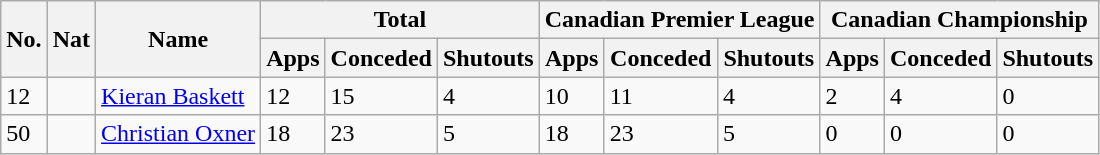<table class="wikitable sortable">
<tr>
<th rowspan="2">No.</th>
<th rowspan="2">Nat</th>
<th rowspan="2">Name</th>
<th colspan="3">Total</th>
<th colspan="3">Canadian Premier League</th>
<th colspan="3">Canadian Championship</th>
</tr>
<tr>
<th>Apps</th>
<th>Conceded</th>
<th>Shutouts</th>
<th>Apps</th>
<th>Conceded</th>
<th>Shutouts</th>
<th>Apps</th>
<th>Conceded</th>
<th>Shutouts</th>
</tr>
<tr>
<td>12</td>
<td></td>
<td><a href='#'>Kieran Baskett</a></td>
<td>12</td>
<td>15</td>
<td>4</td>
<td>10</td>
<td>11</td>
<td>4</td>
<td>2</td>
<td>4</td>
<td>0</td>
</tr>
<tr>
<td>50</td>
<td></td>
<td><a href='#'>Christian Oxner</a></td>
<td>18</td>
<td>23</td>
<td>5</td>
<td>18</td>
<td>23</td>
<td>5</td>
<td>0</td>
<td>0</td>
<td>0</td>
</tr>
</table>
